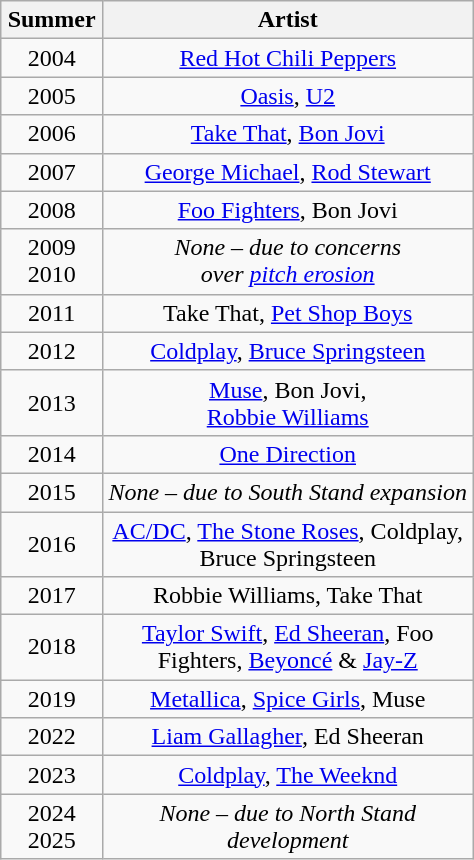<table class="wikitable" style="text-align:center; margin-left:1em; float:right;">
<tr>
<th style="width:60px;">Summer</th>
<th style="width:240px;">Artist</th>
</tr>
<tr>
<td style="text-align:center;">2004</td>
<td><a href='#'>Red Hot Chili Peppers</a></td>
</tr>
<tr>
<td style="text-align:center;">2005</td>
<td><a href='#'>Oasis</a>, <a href='#'>U2</a></td>
</tr>
<tr>
<td style="text-align:center;">2006</td>
<td><a href='#'>Take That</a>, <a href='#'>Bon Jovi</a></td>
</tr>
<tr>
<td style="text-align:center;">2007</td>
<td><a href='#'>George Michael</a>, <a href='#'>Rod Stewart</a></td>
</tr>
<tr>
<td style="text-align:center;">2008</td>
<td><a href='#'>Foo Fighters</a>, Bon Jovi</td>
</tr>
<tr>
<td style="text-align:center;">2009<br>2010</td>
<td><em>None – due to concerns<br>over <a href='#'>pitch erosion</a></em></td>
</tr>
<tr>
<td style="text-align:center;">2011</td>
<td>Take That, <a href='#'>Pet Shop Boys</a></td>
</tr>
<tr>
<td style="text-align:center;">2012</td>
<td><a href='#'>Coldplay</a>, <a href='#'>Bruce Springsteen</a></td>
</tr>
<tr>
<td style="text-align:center;">2013</td>
<td><a href='#'>Muse</a>, Bon Jovi, <br><a href='#'>Robbie Williams</a></td>
</tr>
<tr>
<td style="text-align:center;">2014</td>
<td><a href='#'>One Direction</a></td>
</tr>
<tr>
<td style="text-align:center;">2015</td>
<td><em>None – due to South Stand expansion</em></td>
</tr>
<tr>
<td style="text-align:center;">2016</td>
<td><a href='#'>AC/DC</a>, <a href='#'>The Stone Roses</a>, Coldplay, Bruce Springsteen</td>
</tr>
<tr>
<td style="text-align:center;">2017</td>
<td>Robbie Williams, Take That</td>
</tr>
<tr>
<td style="text-align:center;">2018</td>
<td><a href='#'>Taylor Swift</a>, <a href='#'>Ed Sheeran</a>, Foo Fighters, <a href='#'>Beyoncé</a> & <a href='#'>Jay-Z</a></td>
</tr>
<tr>
<td style="text-align:center;">2019</td>
<td><a href='#'>Metallica</a>, <a href='#'>Spice Girls</a>, Muse</td>
</tr>
<tr>
<td style="text-align:center;">2022</td>
<td><a href='#'>Liam Gallagher</a>, Ed Sheeran</td>
</tr>
<tr>
<td style="text-align:center;">2023</td>
<td><a href='#'>Coldplay</a>, <a href='#'>The Weeknd</a></td>
</tr>
<tr>
<td style="text-align:center;">2024<br>2025</td>
<td><em>None – due to North Stand development</em></td>
</tr>
</table>
